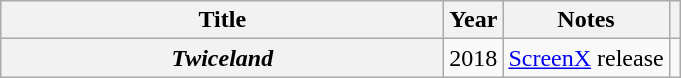<table class="wikitable plainrowheaders">
<tr>
<th style="width:18em;">Title</th>
<th>Year</th>
<th>Notes</th>
<th></th>
</tr>
<tr>
<th scope=row><em>Twiceland</em></th>
<td>2018</td>
<td><a href='#'>ScreenX</a> release</td>
<td></td>
</tr>
</table>
